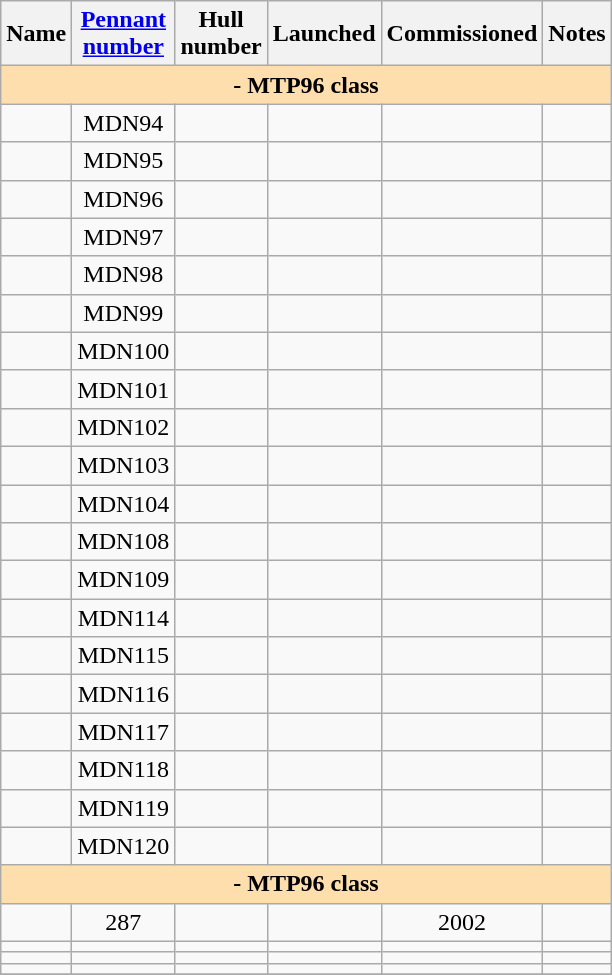<table border="1" class="sortable wikitable">
<tr>
<th>Name</th>
<th><a href='#'>Pennant<br>number</a></th>
<th>Hull<br>number</th>
<th>Launched</th>
<th>Commissioned</th>
<th>Notes</th>
</tr>
<tr>
<th colspan="11" style="background:#ffdead;"> - MTP96 class</th>
</tr>
<tr>
<td></td>
<td align="center">MDN94</td>
<td align="center"></td>
<td align="center"></td>
<td align="center"></td>
<td align="center"></td>
</tr>
<tr>
<td></td>
<td align="center">MDN95</td>
<td align="center"></td>
<td align="center"></td>
<td align="center"></td>
<td align="center"></td>
</tr>
<tr>
<td></td>
<td align="center">MDN96</td>
<td align="center"></td>
<td align="center"></td>
<td align="center"></td>
<td align="center"></td>
</tr>
<tr>
<td></td>
<td align="center">MDN97</td>
<td align="center"></td>
<td align="center"></td>
<td align="center"></td>
<td align="center"></td>
</tr>
<tr>
<td></td>
<td align="center">MDN98</td>
<td align="center"></td>
<td align="center"></td>
<td align="center"></td>
<td align="center"></td>
</tr>
<tr>
<td></td>
<td align="center">MDN99</td>
<td align="center"></td>
<td align="center"></td>
<td align="center"></td>
<td align="center"></td>
</tr>
<tr>
<td></td>
<td align="center">MDN100</td>
<td align="center"></td>
<td align="center"></td>
<td align="center"></td>
<td align="center"></td>
</tr>
<tr>
<td></td>
<td align="center">MDN101</td>
<td align="center"></td>
<td align="center"></td>
<td align="center"></td>
<td align="center"></td>
</tr>
<tr>
<td></td>
<td align="center">MDN102</td>
<td align="center"></td>
<td align="center"></td>
<td align="center"></td>
<td align="center"></td>
</tr>
<tr>
<td></td>
<td align="center">MDN103</td>
<td align="center"></td>
<td align="center"></td>
<td align="center"></td>
<td align="center"></td>
</tr>
<tr>
<td></td>
<td align="center">MDN104</td>
<td align="center"></td>
<td align="center"></td>
<td align="center"></td>
<td align="center"></td>
</tr>
<tr>
<td></td>
<td align="center">MDN108</td>
<td align="center"></td>
<td align="center"></td>
<td align="center"></td>
<td align="center"></td>
</tr>
<tr>
<td></td>
<td align="center">MDN109</td>
<td align="center"></td>
<td align="center"></td>
<td align="center"></td>
<td align="center"></td>
</tr>
<tr>
<td></td>
<td align="center">MDN114</td>
<td align="center"></td>
<td align="center"></td>
<td align="center"></td>
<td align="center"></td>
</tr>
<tr>
<td></td>
<td align="center">MDN115</td>
<td align="center"></td>
<td align="center"></td>
<td align="center"></td>
<td align="center"></td>
</tr>
<tr>
<td></td>
<td align="center">MDN116</td>
<td align="center"></td>
<td align="center"></td>
<td align="center"></td>
<td align="center"></td>
</tr>
<tr>
<td></td>
<td align="center">MDN117</td>
<td align="center"></td>
<td align="center"></td>
<td align="center"></td>
<td align="center"></td>
</tr>
<tr>
<td></td>
<td align="center">MDN118</td>
<td align="center"></td>
<td align="center"></td>
<td align="center"></td>
<td align="center"></td>
</tr>
<tr>
<td></td>
<td align="center">MDN119</td>
<td align="center"></td>
<td align="center"></td>
<td align="center"></td>
<td align="center"></td>
</tr>
<tr>
<td></td>
<td align="center">MDN120</td>
<td align="center"></td>
<td align="center"></td>
<td align="center"></td>
<td align="center"></td>
</tr>
<tr>
<th colspan="11" style="background:#ffdead;"> - MTP96 class</th>
</tr>
<tr>
<td></td>
<td align="center">287</td>
<td align="center"></td>
<td align="center"></td>
<td align="center">2002</td>
<td align="center"></td>
</tr>
<tr>
<td></td>
<td align="center"></td>
<td align="center"></td>
<td align="center"></td>
<td align="center"></td>
<td align="center"></td>
</tr>
<tr>
<td></td>
<td align="center"></td>
<td align="center"></td>
<td align="center"></td>
<td align="center"></td>
<td align="center"></td>
</tr>
<tr>
<td></td>
<td align="center"></td>
<td align="center"></td>
<td align="center"></td>
<td align="center"></td>
<td align="center"></td>
</tr>
<tr>
</tr>
</table>
